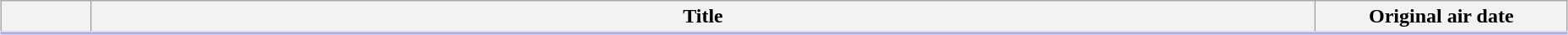<table class="plainrowheaders wikitable" style="width:98%; margin:auto; background:#FFF;">
<tr style="border-bottom: 3px solid #CCF;">
<th style="width:4em;"></th>
<th>Title</th>
<th style="width:12em;">Original air date</th>
</tr>
<tr>
</tr>
</table>
